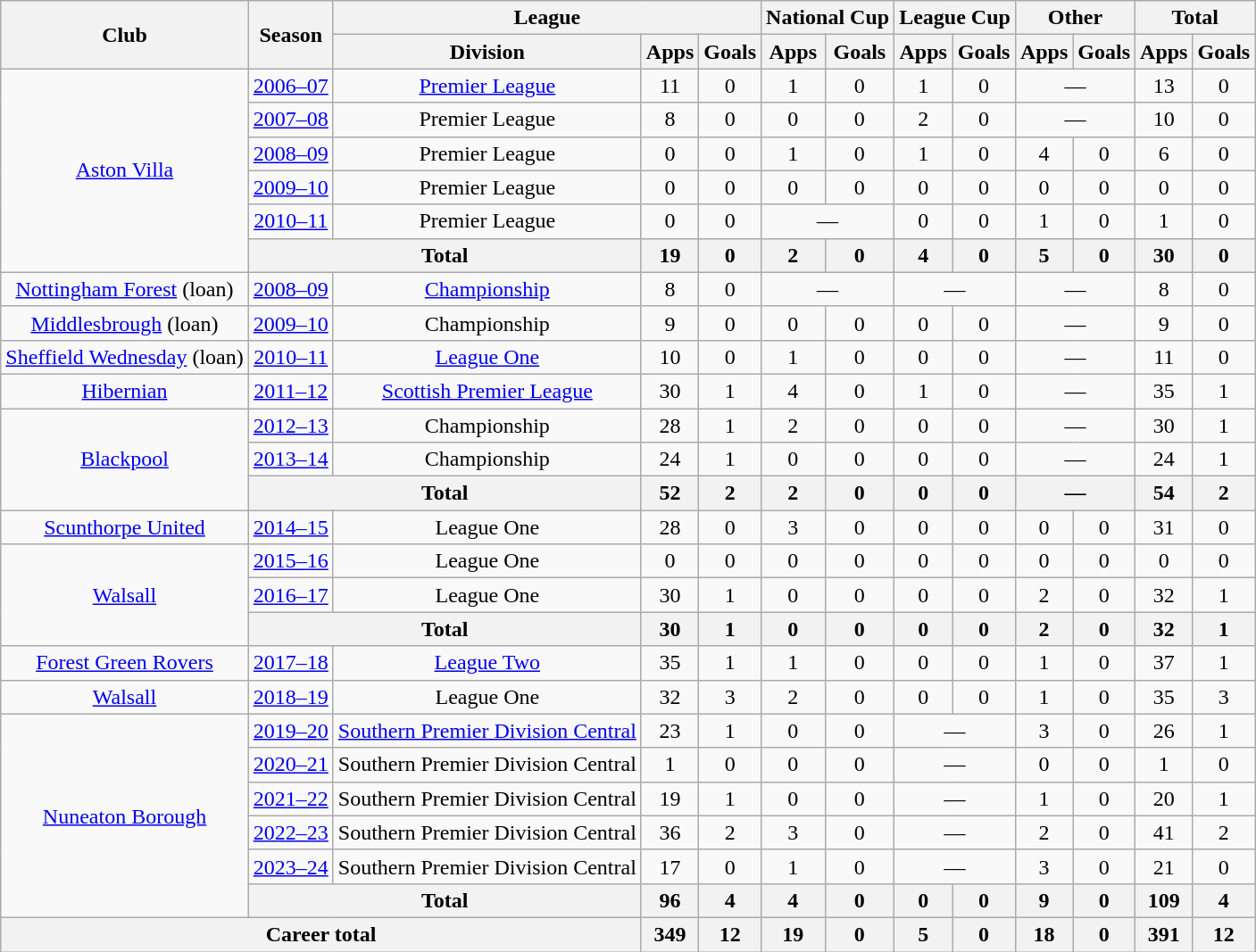<table class=wikitable style="text-align: center;">
<tr>
<th rowspan=2>Club</th>
<th rowspan=2>Season</th>
<th colspan=3>League</th>
<th colspan=2>National Cup</th>
<th colspan=2>League Cup</th>
<th colspan=2>Other</th>
<th colspan=2>Total</th>
</tr>
<tr>
<th>Division</th>
<th>Apps</th>
<th>Goals</th>
<th>Apps</th>
<th>Goals</th>
<th>Apps</th>
<th>Goals</th>
<th>Apps</th>
<th>Goals</th>
<th>Apps</th>
<th>Goals</th>
</tr>
<tr>
<td rowspan=6><a href='#'>Aston Villa</a></td>
<td><a href='#'>2006–07</a></td>
<td><a href='#'>Premier League</a></td>
<td>11</td>
<td>0</td>
<td>1</td>
<td>0</td>
<td>1</td>
<td>0</td>
<td colspan=2>—</td>
<td>13</td>
<td>0</td>
</tr>
<tr>
<td><a href='#'>2007–08</a></td>
<td>Premier League</td>
<td>8</td>
<td>0</td>
<td>0</td>
<td>0</td>
<td>2</td>
<td>0</td>
<td colspan=2>—</td>
<td>10</td>
<td>0</td>
</tr>
<tr>
<td><a href='#'>2008–09</a></td>
<td>Premier League</td>
<td>0</td>
<td>0</td>
<td>1</td>
<td>0</td>
<td>1</td>
<td>0</td>
<td>4</td>
<td>0</td>
<td>6</td>
<td>0</td>
</tr>
<tr>
<td><a href='#'>2009–10</a></td>
<td>Premier League</td>
<td>0</td>
<td>0</td>
<td>0</td>
<td>0</td>
<td>0</td>
<td>0</td>
<td>0</td>
<td>0</td>
<td>0</td>
<td>0</td>
</tr>
<tr>
<td><a href='#'>2010–11</a></td>
<td>Premier League</td>
<td>0</td>
<td>0</td>
<td colspan=2>—</td>
<td>0</td>
<td>0</td>
<td>1</td>
<td>0</td>
<td>1</td>
<td>0</td>
</tr>
<tr>
<th colspan=2>Total</th>
<th>19</th>
<th>0</th>
<th>2</th>
<th>0</th>
<th>4</th>
<th>0</th>
<th>5</th>
<th>0</th>
<th>30</th>
<th>0</th>
</tr>
<tr>
<td><a href='#'>Nottingham Forest</a> (loan)</td>
<td><a href='#'>2008–09</a></td>
<td><a href='#'>Championship</a></td>
<td>8</td>
<td>0</td>
<td colspan=2>—</td>
<td colspan=2>—</td>
<td colspan=2>—</td>
<td>8</td>
<td>0</td>
</tr>
<tr>
<td><a href='#'>Middlesbrough</a> (loan)</td>
<td><a href='#'>2009–10</a></td>
<td>Championship</td>
<td>9</td>
<td>0</td>
<td>0</td>
<td>0</td>
<td>0</td>
<td>0</td>
<td colspan=2>—</td>
<td>9</td>
<td>0</td>
</tr>
<tr>
<td><a href='#'>Sheffield Wednesday</a> (loan)</td>
<td><a href='#'>2010–11</a></td>
<td><a href='#'>League One</a></td>
<td>10</td>
<td>0</td>
<td>1</td>
<td>0</td>
<td>0</td>
<td>0</td>
<td colspan=2>—</td>
<td>11</td>
<td>0</td>
</tr>
<tr>
<td><a href='#'>Hibernian</a></td>
<td><a href='#'>2011–12</a></td>
<td><a href='#'>Scottish Premier League</a></td>
<td>30</td>
<td>1</td>
<td>4</td>
<td>0</td>
<td>1</td>
<td>0</td>
<td colspan=2>—</td>
<td>35</td>
<td>1</td>
</tr>
<tr>
<td rowspan=3><a href='#'>Blackpool</a></td>
<td><a href='#'>2012–13</a></td>
<td>Championship</td>
<td>28</td>
<td>1</td>
<td>2</td>
<td>0</td>
<td>0</td>
<td>0</td>
<td colspan=2>—</td>
<td>30</td>
<td>1</td>
</tr>
<tr>
<td><a href='#'>2013–14</a></td>
<td>Championship</td>
<td>24</td>
<td>1</td>
<td>0</td>
<td>0</td>
<td>0</td>
<td>0</td>
<td colspan=2>—</td>
<td>24</td>
<td>1</td>
</tr>
<tr>
<th colspan=2>Total</th>
<th>52</th>
<th>2</th>
<th>2</th>
<th>0</th>
<th>0</th>
<th>0</th>
<th colspan=2>—</th>
<th>54</th>
<th>2</th>
</tr>
<tr>
<td><a href='#'>Scunthorpe United</a></td>
<td><a href='#'>2014–15</a></td>
<td>League One</td>
<td>28</td>
<td>0</td>
<td>3</td>
<td>0</td>
<td>0</td>
<td>0</td>
<td>0</td>
<td>0</td>
<td>31</td>
<td>0</td>
</tr>
<tr>
<td rowspan=3><a href='#'>Walsall</a></td>
<td><a href='#'>2015–16</a></td>
<td>League One</td>
<td>0</td>
<td>0</td>
<td>0</td>
<td>0</td>
<td>0</td>
<td>0</td>
<td>0</td>
<td>0</td>
<td>0</td>
<td>0</td>
</tr>
<tr>
<td><a href='#'>2016–17</a></td>
<td>League One</td>
<td>30</td>
<td>1</td>
<td>0</td>
<td>0</td>
<td>0</td>
<td>0</td>
<td>2</td>
<td>0</td>
<td>32</td>
<td>1</td>
</tr>
<tr>
<th colspan=2>Total</th>
<th>30</th>
<th>1</th>
<th>0</th>
<th>0</th>
<th>0</th>
<th>0</th>
<th>2</th>
<th>0</th>
<th>32</th>
<th>1</th>
</tr>
<tr>
<td><a href='#'>Forest Green Rovers</a></td>
<td><a href='#'>2017–18</a></td>
<td><a href='#'>League Two</a></td>
<td>35</td>
<td>1</td>
<td>1</td>
<td>0</td>
<td>0</td>
<td>0</td>
<td>1</td>
<td>0</td>
<td>37</td>
<td>1</td>
</tr>
<tr>
<td><a href='#'>Walsall</a></td>
<td><a href='#'>2018–19</a></td>
<td>League One</td>
<td>32</td>
<td>3</td>
<td>2</td>
<td>0</td>
<td>0</td>
<td>0</td>
<td>1</td>
<td>0</td>
<td>35</td>
<td>3</td>
</tr>
<tr>
<td rowspan="6"><a href='#'>Nuneaton Borough</a></td>
<td><a href='#'>2019–20</a></td>
<td><a href='#'>Southern Premier Division Central</a></td>
<td>23</td>
<td>1</td>
<td>0</td>
<td>0</td>
<td colspan="2">—</td>
<td>3</td>
<td>0</td>
<td>26</td>
<td>1</td>
</tr>
<tr>
<td><a href='#'>2020–21</a></td>
<td>Southern Premier Division Central</td>
<td>1</td>
<td>0</td>
<td>0</td>
<td>0</td>
<td colspan="2">—</td>
<td>0</td>
<td>0</td>
<td>1</td>
<td>0</td>
</tr>
<tr>
<td><a href='#'>2021–22</a></td>
<td>Southern Premier Division Central</td>
<td>19</td>
<td>1</td>
<td>0</td>
<td>0</td>
<td colspan="2">—</td>
<td>1</td>
<td>0</td>
<td>20</td>
<td>1</td>
</tr>
<tr>
<td><a href='#'>2022–23</a></td>
<td>Southern Premier Division Central</td>
<td>36</td>
<td>2</td>
<td>3</td>
<td>0</td>
<td colspan="2">—</td>
<td>2</td>
<td>0</td>
<td>41</td>
<td>2</td>
</tr>
<tr>
<td><a href='#'>2023–24</a></td>
<td>Southern Premier Division Central</td>
<td>17</td>
<td>0</td>
<td>1</td>
<td>0</td>
<td colspan="2">—</td>
<td>3</td>
<td>0</td>
<td>21</td>
<td>0</td>
</tr>
<tr>
<th colspan="2">Total</th>
<th>96</th>
<th>4</th>
<th>4</th>
<th>0</th>
<th>0</th>
<th>0</th>
<th>9</th>
<th>0</th>
<th>109</th>
<th>4</th>
</tr>
<tr>
<th colspan=3>Career total</th>
<th>349</th>
<th>12</th>
<th>19</th>
<th>0</th>
<th>5</th>
<th>0</th>
<th>18</th>
<th>0</th>
<th>391</th>
<th>12</th>
</tr>
</table>
